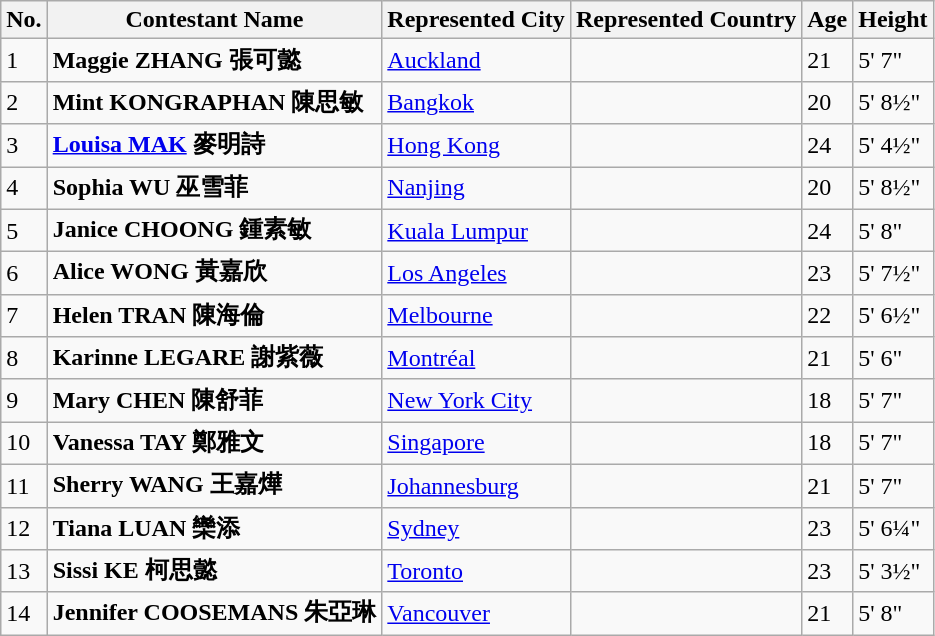<table class="sortable wikitable">
<tr>
<th>No.</th>
<th>Contestant Name</th>
<th>Represented City</th>
<th>Represented Country</th>
<th>Age</th>
<th>Height</th>
</tr>
<tr>
<td>1</td>
<td><strong>Maggie ZHANG 張可懿</strong></td>
<td><a href='#'>Auckland</a></td>
<td></td>
<td>21</td>
<td>5' 7"</td>
</tr>
<tr>
<td>2</td>
<td><strong>Mint KONGRAPHAN 陳思敏</strong></td>
<td><a href='#'>Bangkok</a></td>
<td></td>
<td>20</td>
<td>5' 8½"</td>
</tr>
<tr>
<td>3</td>
<td><strong><a href='#'>Louisa MAK</a> 麥明詩</strong></td>
<td><a href='#'>Hong Kong</a></td>
<td></td>
<td>24</td>
<td>5' 4½"</td>
</tr>
<tr>
<td>4</td>
<td><strong>Sophia WU 巫雪菲</strong></td>
<td><a href='#'>Nanjing</a></td>
<td></td>
<td>20</td>
<td>5' 8½"</td>
</tr>
<tr>
<td>5</td>
<td><strong>Janice CHOONG 鍾素敏</strong></td>
<td><a href='#'>Kuala Lumpur</a></td>
<td></td>
<td>24</td>
<td>5' 8"</td>
</tr>
<tr>
<td>6</td>
<td><strong>Alice WONG 黃嘉欣</strong></td>
<td><a href='#'>Los Angeles</a></td>
<td></td>
<td>23</td>
<td>5' 7½"</td>
</tr>
<tr>
<td>7</td>
<td><strong>Helen TRAN 陳海倫</strong></td>
<td><a href='#'>Melbourne</a></td>
<td></td>
<td>22</td>
<td>5' 6½"</td>
</tr>
<tr>
<td>8</td>
<td><strong>Karinne LEGARE 謝紫薇</strong></td>
<td><a href='#'>Montréal</a></td>
<td></td>
<td>21</td>
<td>5' 6"</td>
</tr>
<tr>
<td>9</td>
<td><strong>Mary CHEN 陳舒菲</strong></td>
<td><a href='#'>New York City</a></td>
<td></td>
<td>18</td>
<td>5' 7"</td>
</tr>
<tr>
<td>10</td>
<td><strong>Vanessa TAY 鄭雅文</strong></td>
<td><a href='#'>Singapore</a></td>
<td></td>
<td>18</td>
<td>5' 7"</td>
</tr>
<tr>
<td>11</td>
<td><strong>Sherry WANG 王嘉燁</strong></td>
<td><a href='#'>Johannesburg</a></td>
<td></td>
<td>21</td>
<td>5' 7"</td>
</tr>
<tr>
<td>12</td>
<td><strong>Tiana LUAN 欒添</strong></td>
<td><a href='#'>Sydney</a></td>
<td></td>
<td>23</td>
<td>5' 6¼"</td>
</tr>
<tr>
<td>13</td>
<td><strong>Sissi KE 柯思懿</strong></td>
<td><a href='#'>Toronto</a></td>
<td></td>
<td>23</td>
<td>5' 3½"</td>
</tr>
<tr>
<td>14</td>
<td><strong>Jennifer COOSEMANS 朱亞琳</strong></td>
<td><a href='#'>Vancouver</a></td>
<td></td>
<td>21</td>
<td>5' 8"</td>
</tr>
</table>
